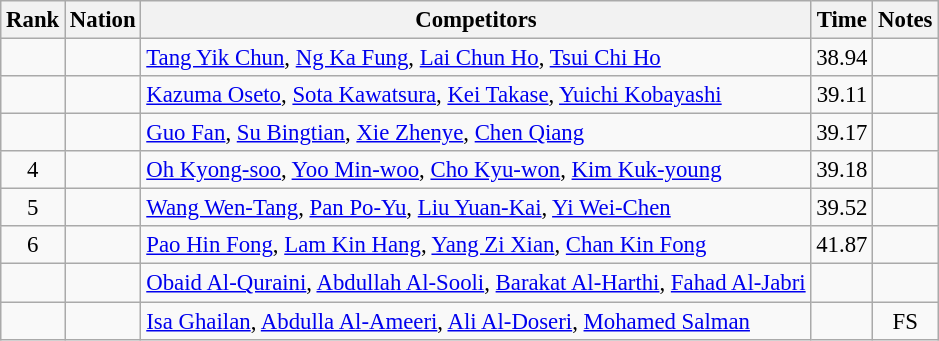<table class="wikitable sortable" style="text-align:center; font-size:95%">
<tr>
<th>Rank</th>
<th>Nation</th>
<th>Competitors</th>
<th>Time</th>
<th>Notes</th>
</tr>
<tr>
<td></td>
<td align=left></td>
<td align=left><a href='#'>Tang Yik Chun</a>, <a href='#'>Ng Ka Fung</a>, <a href='#'>Lai Chun Ho</a>, <a href='#'>Tsui Chi Ho</a></td>
<td>38.94</td>
<td></td>
</tr>
<tr>
<td></td>
<td align=left></td>
<td align=left><a href='#'>Kazuma Oseto</a>, <a href='#'>Sota Kawatsura</a>, <a href='#'>Kei Takase</a>, <a href='#'>Yuichi Kobayashi</a></td>
<td>39.11</td>
<td></td>
</tr>
<tr>
<td></td>
<td align=left></td>
<td align=left><a href='#'>Guo Fan</a>, <a href='#'>Su Bingtian</a>, <a href='#'>Xie Zhenye</a>, <a href='#'>Chen Qiang</a></td>
<td>39.17</td>
<td></td>
</tr>
<tr>
<td>4</td>
<td align=left></td>
<td align=left><a href='#'>Oh Kyong-soo</a>, <a href='#'>Yoo Min-woo</a>, <a href='#'>Cho Kyu-won</a>, <a href='#'>Kim Kuk-young</a></td>
<td>39.18</td>
<td></td>
</tr>
<tr>
<td>5</td>
<td align=left></td>
<td align=left><a href='#'>Wang Wen-Tang</a>, <a href='#'>Pan Po-Yu</a>, <a href='#'>Liu Yuan-Kai</a>, <a href='#'>Yi Wei-Chen</a></td>
<td>39.52</td>
<td></td>
</tr>
<tr>
<td>6</td>
<td align=left></td>
<td align=left><a href='#'>Pao Hin Fong</a>, <a href='#'>Lam Kin Hang</a>, <a href='#'>Yang Zi Xian</a>, <a href='#'>Chan Kin Fong</a></td>
<td>41.87</td>
<td></td>
</tr>
<tr>
<td></td>
<td align=left></td>
<td align=left><a href='#'>Obaid Al-Quraini</a>, <a href='#'>Abdullah Al-Sooli</a>, <a href='#'>Barakat Al-Harthi</a>, <a href='#'>Fahad Al-Jabri</a></td>
<td></td>
<td></td>
</tr>
<tr>
<td></td>
<td align=left></td>
<td align=left><a href='#'>Isa Ghailan</a>, <a href='#'>Abdulla Al-Ameeri</a>, <a href='#'>Ali Al-Doseri</a>, <a href='#'>Mohamed Salman</a></td>
<td></td>
<td>FS</td>
</tr>
</table>
